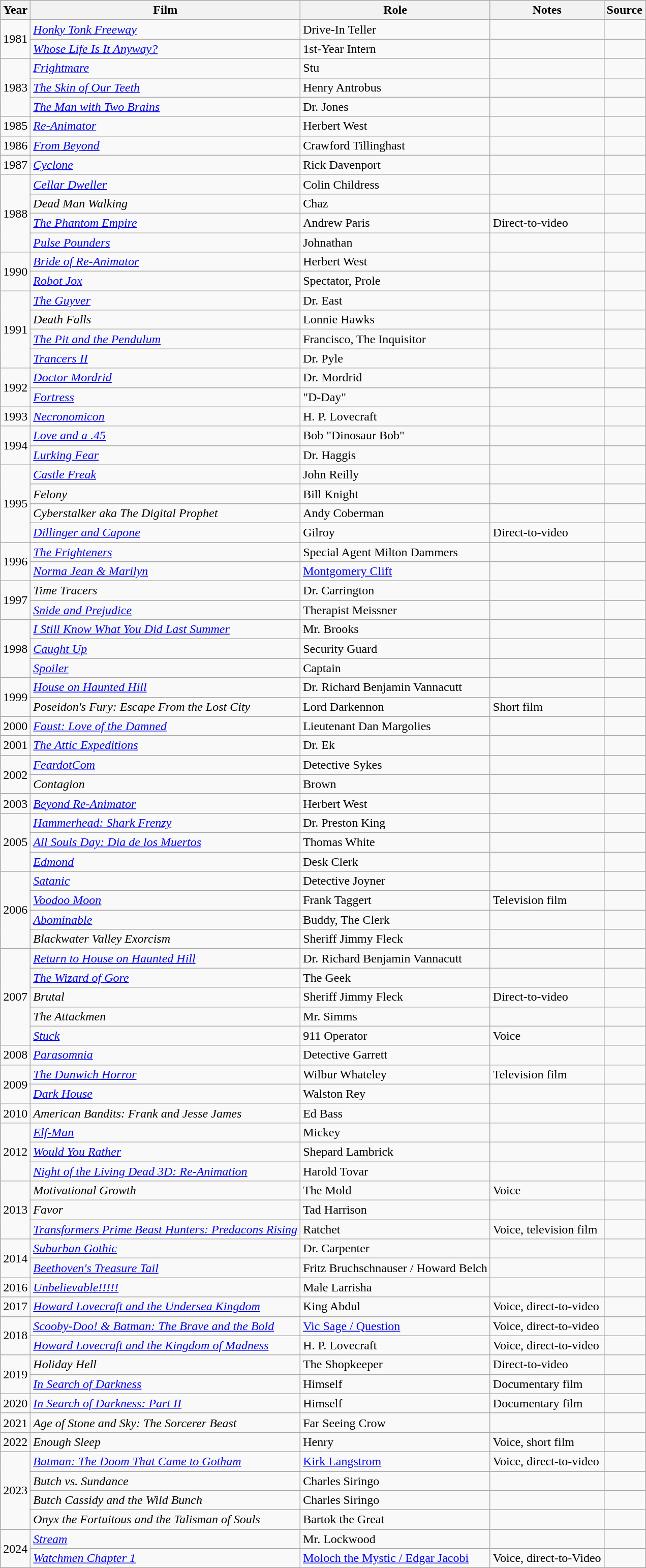<table class="wikitable sortable">
<tr>
<th>Year</th>
<th>Film</th>
<th>Role</th>
<th class="unsortable">Notes</th>
<th class="unsortable">Source</th>
</tr>
<tr>
<td rowspan="2">1981</td>
<td><em><a href='#'>Honky Tonk Freeway</a></em></td>
<td>Drive-In Teller</td>
<td></td>
<td></td>
</tr>
<tr>
<td><em><a href='#'>Whose Life Is It Anyway?</a></em></td>
<td>1st-Year Intern</td>
<td></td>
<td></td>
</tr>
<tr>
<td rowspan="3">1983</td>
<td><em><a href='#'>Frightmare</a></em></td>
<td>Stu</td>
<td></td>
<td></td>
</tr>
<tr>
<td data-sort-value="Skin of Our Teeth, The"><em><a href='#'>The Skin of Our Teeth</a></em></td>
<td>Henry Antrobus</td>
<td></td>
<td></td>
</tr>
<tr>
<td data-sort-value="Man with Two Brains, The"><em><a href='#'>The Man with Two Brains</a></em></td>
<td>Dr. Jones</td>
<td></td>
<td></td>
</tr>
<tr>
<td>1985</td>
<td><em><a href='#'>Re-Animator</a></em></td>
<td>Herbert West</td>
<td></td>
<td></td>
</tr>
<tr>
<td>1986</td>
<td><em><a href='#'>From Beyond</a></em></td>
<td>Crawford Tillinghast</td>
<td></td>
<td></td>
</tr>
<tr>
<td>1987</td>
<td><em><a href='#'>Cyclone</a></em></td>
<td>Rick Davenport</td>
<td></td>
<td></td>
</tr>
<tr>
<td rowspan="4">1988</td>
<td><em><a href='#'>Cellar Dweller</a></em></td>
<td>Colin Childress</td>
<td></td>
<td></td>
</tr>
<tr>
<td><em>Dead Man Walking</em></td>
<td>Chaz</td>
<td></td>
<td></td>
</tr>
<tr>
<td data-sort-value="Phantom Empire, The"><em><a href='#'>The Phantom Empire</a></em></td>
<td>Andrew Paris</td>
<td>Direct-to-video</td>
<td></td>
</tr>
<tr>
<td><em><a href='#'>Pulse Pounders</a></em></td>
<td>Johnathan</td>
<td></td>
<td></td>
</tr>
<tr>
<td rowspan="2">1990</td>
<td><em><a href='#'>Bride of Re-Animator</a></em></td>
<td>Herbert West</td>
<td></td>
<td></td>
</tr>
<tr>
<td><em><a href='#'>Robot Jox</a></em></td>
<td>Spectator, Prole</td>
<td></td>
<td></td>
</tr>
<tr>
<td rowspan="4">1991</td>
<td data-sort-value="Guyver, The"><em><a href='#'>The Guyver</a></em></td>
<td>Dr. East</td>
<td></td>
<td></td>
</tr>
<tr>
<td><em>Death Falls</em></td>
<td>Lonnie Hawks</td>
<td></td>
<td></td>
</tr>
<tr>
<td data-sort-value="Pit and the Pendulum, The"><em><a href='#'>The Pit and the Pendulum</a></em></td>
<td>Francisco, The Inquisitor</td>
<td></td>
<td></td>
</tr>
<tr>
<td><em><a href='#'>Trancers II</a></em></td>
<td>Dr. Pyle</td>
<td></td>
<td></td>
</tr>
<tr>
<td rowspan="2">1992</td>
<td><em><a href='#'>Doctor Mordrid</a></em></td>
<td>Dr. Mordrid</td>
<td></td>
<td></td>
</tr>
<tr>
<td><em><a href='#'>Fortress</a></em></td>
<td>"D-Day"</td>
<td></td>
<td></td>
</tr>
<tr>
<td>1993</td>
<td><em><a href='#'>Necronomicon</a></em></td>
<td>H. P. Lovecraft</td>
<td></td>
<td></td>
</tr>
<tr>
<td rowspan="2">1994</td>
<td><em><a href='#'>Love and a .45</a></em></td>
<td>Bob "Dinosaur Bob"</td>
<td></td>
<td></td>
</tr>
<tr>
<td><em><a href='#'>Lurking Fear</a></em></td>
<td>Dr. Haggis</td>
<td></td>
<td></td>
</tr>
<tr>
<td rowspan="4">1995</td>
<td><em><a href='#'>Castle Freak</a></em></td>
<td>John Reilly</td>
<td></td>
<td></td>
</tr>
<tr>
<td><em>Felony</em></td>
<td>Bill Knight</td>
<td></td>
<td></td>
</tr>
<tr>
<td><em>Cyberstalker aka The Digital Prophet</em></td>
<td>Andy Coberman</td>
<td></td>
<td></td>
</tr>
<tr>
<td><em><a href='#'>Dillinger and Capone</a></em></td>
<td>Gilroy</td>
<td>Direct-to-video</td>
<td></td>
</tr>
<tr>
<td rowspan="2">1996</td>
<td data-sort-value="Frighteners, The"><em><a href='#'>The Frighteners</a></em></td>
<td>Special Agent Milton Dammers</td>
<td></td>
<td></td>
</tr>
<tr>
<td><em><a href='#'>Norma Jean & Marilyn</a></em></td>
<td><a href='#'>Montgomery Clift</a></td>
<td></td>
<td></td>
</tr>
<tr>
<td rowspan="2">1997</td>
<td><em>Time Tracers</em></td>
<td>Dr. Carrington</td>
<td></td>
<td></td>
</tr>
<tr>
<td><em><a href='#'>Snide and Prejudice</a></em></td>
<td>Therapist Meissner</td>
<td></td>
<td></td>
</tr>
<tr>
<td rowspan="3">1998</td>
<td><em><a href='#'>I Still Know What You Did Last Summer</a></em></td>
<td>Mr. Brooks</td>
<td></td>
<td></td>
</tr>
<tr>
<td><em><a href='#'>Caught Up</a></em></td>
<td>Security Guard</td>
<td></td>
<td></td>
</tr>
<tr>
<td><em><a href='#'>Spoiler</a></em></td>
<td>Captain</td>
<td></td>
<td></td>
</tr>
<tr>
<td rowspan="2">1999</td>
<td><em><a href='#'>House on Haunted Hill</a></em></td>
<td>Dr. Richard Benjamin Vannacutt</td>
<td></td>
<td></td>
</tr>
<tr>
<td><em>Poseidon's Fury: Escape From the Lost City</em></td>
<td>Lord Darkennon</td>
<td>Short film</td>
<td></td>
</tr>
<tr>
<td>2000</td>
<td><em><a href='#'>Faust: Love of the Damned</a></em></td>
<td>Lieutenant Dan Margolies</td>
<td></td>
<td></td>
</tr>
<tr>
<td>2001</td>
<td data-sort-value="Attic Expeditions, The"><em><a href='#'>The Attic Expeditions</a></em></td>
<td>Dr. Ek</td>
<td></td>
<td></td>
</tr>
<tr>
<td rowspan="2">2002</td>
<td><em><a href='#'>FeardotCom</a></em></td>
<td>Detective Sykes</td>
<td></td>
<td></td>
</tr>
<tr>
<td><em>Contagion</em></td>
<td>Brown</td>
<td></td>
<td></td>
</tr>
<tr>
<td>2003</td>
<td><em><a href='#'>Beyond Re-Animator</a></em></td>
<td>Herbert West</td>
<td></td>
<td></td>
</tr>
<tr>
<td rowspan="3">2005</td>
<td><em><a href='#'>Hammerhead: Shark Frenzy</a></em></td>
<td>Dr. Preston King</td>
<td></td>
<td></td>
</tr>
<tr>
<td><em><a href='#'>All Souls Day: Dia de los Muertos</a></em></td>
<td>Thomas White</td>
<td></td>
<td></td>
</tr>
<tr>
<td><em><a href='#'>Edmond</a></em></td>
<td>Desk Clerk</td>
<td></td>
<td></td>
</tr>
<tr>
<td rowspan="4">2006</td>
<td><em><a href='#'>Satanic</a></em></td>
<td>Detective Joyner</td>
<td></td>
<td></td>
</tr>
<tr>
<td><em><a href='#'>Voodoo Moon</a></em></td>
<td>Frank Taggert</td>
<td>Television film</td>
<td></td>
</tr>
<tr>
<td><em><a href='#'>Abominable</a></em></td>
<td>Buddy, The Clerk</td>
<td></td>
<td></td>
</tr>
<tr>
<td><em>Blackwater Valley Exorcism</em></td>
<td>Sheriff Jimmy Fleck</td>
<td></td>
<td></td>
</tr>
<tr>
<td rowspan="5">2007</td>
<td><em><a href='#'>Return to House on Haunted Hill</a></em></td>
<td>Dr. Richard Benjamin Vannacutt</td>
<td></td>
<td></td>
</tr>
<tr>
<td data-sort-value="Wizard of Gore, The"><em><a href='#'>The Wizard of Gore</a></em></td>
<td>The Geek</td>
<td></td>
<td></td>
</tr>
<tr>
<td><em>Brutal</em></td>
<td>Sheriff Jimmy Fleck</td>
<td>Direct-to-video</td>
<td></td>
</tr>
<tr>
<td data-sort-value="Attackmen, The"><em>The Attackmen</em></td>
<td>Mr. Simms</td>
<td></td>
<td></td>
</tr>
<tr>
<td><em><a href='#'>Stuck</a></em></td>
<td>911 Operator</td>
<td>Voice</td>
<td></td>
</tr>
<tr>
<td>2008</td>
<td><em><a href='#'>Parasomnia</a></em></td>
<td>Detective Garrett</td>
<td></td>
<td></td>
</tr>
<tr>
<td rowspan="2">2009</td>
<td data-sort-value="Dunwich Horror, The"><em><a href='#'>The Dunwich Horror</a></em></td>
<td>Wilbur Whateley</td>
<td>Television film</td>
<td></td>
</tr>
<tr>
<td><em><a href='#'>Dark House</a></em></td>
<td>Walston Rey</td>
<td></td>
<td></td>
</tr>
<tr>
<td>2010</td>
<td><em>American Bandits: Frank and Jesse James</em></td>
<td>Ed Bass</td>
<td></td>
<td></td>
</tr>
<tr>
<td rowspan="3">2012</td>
<td><em><a href='#'>Elf-Man</a></em></td>
<td>Mickey</td>
<td></td>
<td></td>
</tr>
<tr>
<td><em><a href='#'>Would You Rather</a></em></td>
<td>Shepard Lambrick</td>
<td></td>
<td></td>
</tr>
<tr>
<td><em><a href='#'>Night of the Living Dead 3D: Re-Animation</a></em></td>
<td>Harold Tovar</td>
<td></td>
<td></td>
</tr>
<tr>
<td rowspan="3">2013</td>
<td><em>Motivational Growth</em></td>
<td>The Mold</td>
<td>Voice</td>
<td></td>
</tr>
<tr>
<td><em>Favor</em></td>
<td>Tad Harrison</td>
<td></td>
<td></td>
</tr>
<tr>
<td><em><a href='#'>Transformers Prime Beast Hunters: Predacons Rising</a></em></td>
<td>Ratchet</td>
<td>Voice, television film</td>
<td></td>
</tr>
<tr>
<td rowspan="2">2014</td>
<td><em><a href='#'>Suburban Gothic</a></em></td>
<td>Dr. Carpenter</td>
<td></td>
<td></td>
</tr>
<tr>
<td><em><a href='#'>Beethoven's Treasure Tail</a></em></td>
<td>Fritz Bruchschnauser / Howard Belch</td>
<td></td>
<td></td>
</tr>
<tr>
<td>2016</td>
<td><em><a href='#'>Unbelievable!!!!!</a></em></td>
<td>Male Larrisha</td>
<td></td>
<td></td>
</tr>
<tr>
<td>2017</td>
<td><em><a href='#'>Howard Lovecraft and the Undersea Kingdom</a></em></td>
<td>King Abdul</td>
<td>Voice, direct-to-video</td>
<td></td>
</tr>
<tr>
<td rowspan="2">2018</td>
<td><em><a href='#'>Scooby-Doo! & Batman: The Brave and the Bold</a></em></td>
<td><a href='#'>Vic Sage / Question</a></td>
<td>Voice, direct-to-video</td>
<td></td>
</tr>
<tr>
<td><em><a href='#'>Howard Lovecraft and the Kingdom of Madness</a></em></td>
<td>H. P. Lovecraft</td>
<td>Voice, direct-to-video</td>
<td></td>
</tr>
<tr>
<td rowspan="2">2019</td>
<td><em>Holiday Hell</em></td>
<td>The Shopkeeper</td>
<td>Direct-to-video</td>
<td></td>
</tr>
<tr>
<td><em><a href='#'>In Search of Darkness</a></em></td>
<td>Himself</td>
<td>Documentary film</td>
<td></td>
</tr>
<tr>
<td>2020</td>
<td><em><a href='#'>In Search of Darkness: Part II</a></em></td>
<td>Himself</td>
<td>Documentary film</td>
<td></td>
</tr>
<tr>
<td>2021</td>
<td><em>Age of Stone and Sky: The Sorcerer Beast</em></td>
<td>Far Seeing Crow</td>
<td></td>
<td></td>
</tr>
<tr>
<td>2022</td>
<td><em>Enough Sleep</em></td>
<td>Henry</td>
<td>Voice, short film</td>
<td></td>
</tr>
<tr>
<td rowspan="4">2023</td>
<td><em><a href='#'>Batman: The Doom That Came to Gotham</a></em></td>
<td><a href='#'>Kirk Langstrom</a></td>
<td>Voice, direct-to-video</td>
<td></td>
</tr>
<tr>
<td><em>Butch vs. Sundance</em></td>
<td>Charles Siringo</td>
<td></td>
<td></td>
</tr>
<tr>
<td><em>Butch Cassidy and the Wild Bunch</em></td>
<td>Charles Siringo</td>
<td></td>
<td></td>
</tr>
<tr>
<td><em>Onyx the Fortuitous and the Talisman of Souls</em></td>
<td>Bartok the Great</td>
<td></td>
<td></td>
</tr>
<tr>
<td Rowspan="2">2024</td>
<td><em><a href='#'>Stream</a></em></td>
<td>Mr. Lockwood</td>
<td></td>
<td></td>
</tr>
<tr>
<td><em><a href='#'>Watchmen Chapter 1</a></em></td>
<td><a href='#'>Moloch the Mystic / Edgar Jacobi</a></td>
<td>Voice, direct-to-Video</td>
<td></td>
</tr>
</table>
